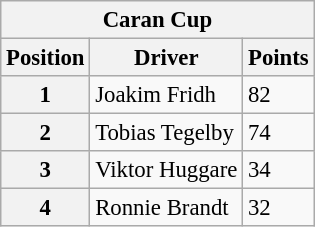<table class="wikitable" style="font-size: 95%">
<tr>
<th colspan=3>Caran Cup</th>
</tr>
<tr>
<th>Position</th>
<th>Driver</th>
<th>Points</th>
</tr>
<tr>
<th>1</th>
<td>Joakim Fridh</td>
<td>82</td>
</tr>
<tr>
<th>2</th>
<td>Tobias Tegelby</td>
<td>74</td>
</tr>
<tr>
<th>3</th>
<td>Viktor Huggare</td>
<td>34</td>
</tr>
<tr>
<th>4</th>
<td>Ronnie Brandt</td>
<td>32</td>
</tr>
</table>
